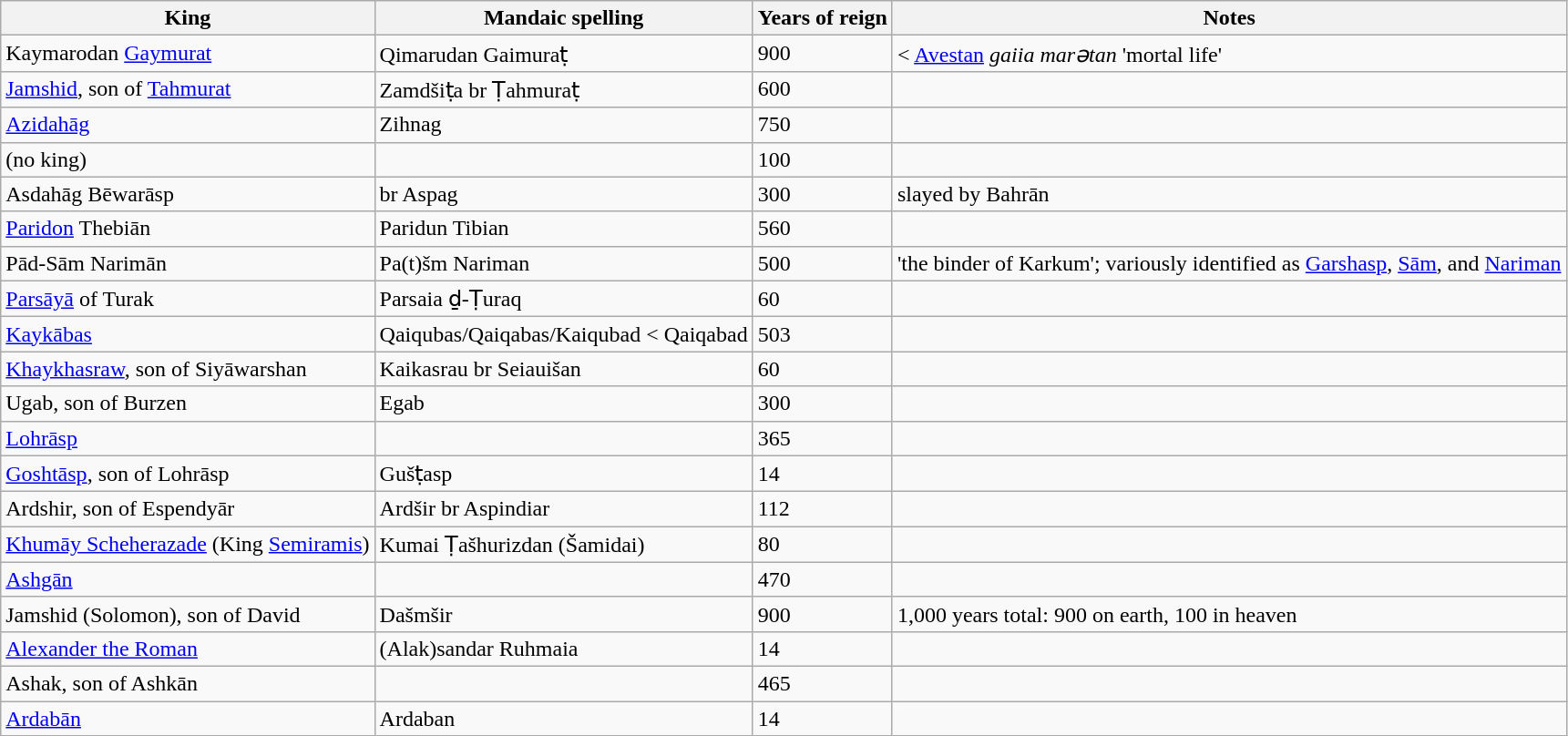<table class="wikitable sortable">
<tr>
<th>King</th>
<th>Mandaic spelling</th>
<th>Years of reign</th>
<th>Notes</th>
</tr>
<tr>
<td>Kaymarodan <a href='#'>Gaymurat</a></td>
<td>Qimarudan Gaimuraṭ</td>
<td>900</td>
<td>< <a href='#'>Avestan</a> <em>gaiia marətan</em> 'mortal life'</td>
</tr>
<tr>
<td><a href='#'>Jamshid</a>, son of <a href='#'>Tahmurat</a></td>
<td>Zamdšiṭa br Ṭahmuraṭ</td>
<td>600</td>
<td></td>
</tr>
<tr>
<td><a href='#'>Azidahāg</a></td>
<td>Zihnag</td>
<td>750</td>
<td></td>
</tr>
<tr>
<td>(no king)</td>
<td></td>
<td>100</td>
<td></td>
</tr>
<tr>
<td>Asdahāg Bēwarāsp</td>
<td>br Aspag</td>
<td>300</td>
<td>slayed by Bahrān</td>
</tr>
<tr>
<td><a href='#'>Paridon</a> Thebiān</td>
<td>Paridun Tibian</td>
<td>560</td>
<td></td>
</tr>
<tr>
<td>Pād-Sām Narimān</td>
<td>Pa(t)šm Nariman</td>
<td>500</td>
<td>'the binder of Karkum'; variously identified as <a href='#'>Garshasp</a>, <a href='#'>Sām</a>, and <a href='#'>Nariman</a></td>
</tr>
<tr>
<td><a href='#'>Parsāyā</a> of Turak</td>
<td>Parsaia ḏ-Ṭuraq</td>
<td>60</td>
<td></td>
</tr>
<tr>
<td><a href='#'>Kaykābas</a></td>
<td>Qaiqubas/Qaiqabas/Kaiqubad < Qaiqabad</td>
<td>503</td>
<td></td>
</tr>
<tr>
<td><a href='#'>Khaykhasraw</a>, son of Siyāwarshan</td>
<td>Kaikasrau br Seiauišan</td>
<td>60</td>
<td></td>
</tr>
<tr>
<td>Ugab, son of Burzen</td>
<td>Egab</td>
<td>300</td>
<td></td>
</tr>
<tr>
<td><a href='#'>Lohrāsp</a></td>
<td></td>
<td>365</td>
<td></td>
</tr>
<tr>
<td><a href='#'>Goshtāsp</a>, son of Lohrāsp</td>
<td>Gušṭasp</td>
<td>14</td>
<td></td>
</tr>
<tr>
<td>Ardshir, son of Espendyār</td>
<td>Ardšir br Aspindiar</td>
<td>112</td>
<td></td>
</tr>
<tr>
<td><a href='#'>Khumāy Scheherazade</a> (King <a href='#'>Semiramis</a>)</td>
<td>Kumai Ṭašhurizdan (Šamidai)</td>
<td>80</td>
<td></td>
</tr>
<tr>
<td><a href='#'>Ashgān</a></td>
<td></td>
<td>470</td>
<td></td>
</tr>
<tr>
<td>Jamshid (Solomon), son of David</td>
<td>Dašmšir</td>
<td>900</td>
<td>1,000 years total: 900 on earth, 100 in heaven</td>
</tr>
<tr>
<td><a href='#'>Alexander the Roman</a></td>
<td>(Alak)sandar Ruhmaia</td>
<td>14</td>
<td></td>
</tr>
<tr>
<td>Ashak, son of Ashkān</td>
<td></td>
<td>465</td>
<td></td>
</tr>
<tr>
<td><a href='#'>Ardabān</a></td>
<td>Ardaban</td>
<td>14</td>
<td></td>
</tr>
</table>
